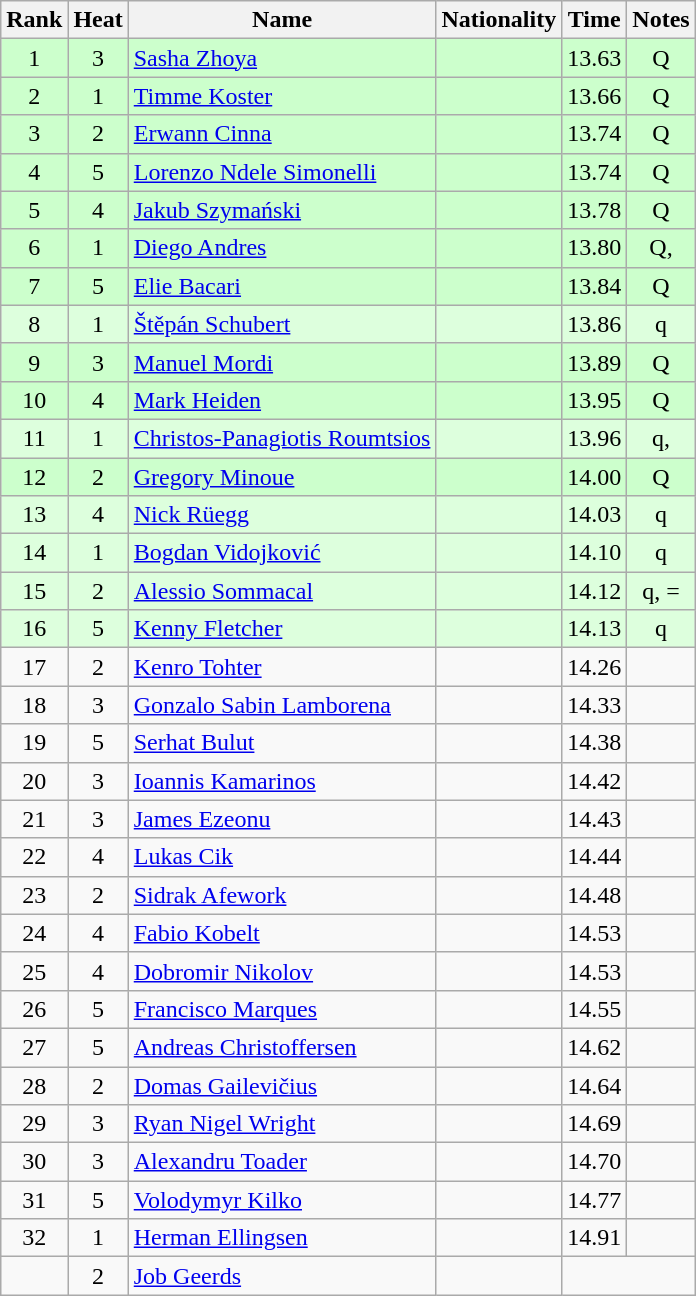<table class="wikitable sortable" style="text-align:center;">
<tr>
<th>Rank</th>
<th>Heat</th>
<th>Name</th>
<th>Nationality</th>
<th>Time</th>
<th>Notes</th>
</tr>
<tr bgcolor=ccffcc>
<td>1</td>
<td>3</td>
<td align=left><a href='#'>Sasha Zhoya</a></td>
<td align=left></td>
<td>13.63</td>
<td>Q</td>
</tr>
<tr bgcolor=ccffcc>
<td>2</td>
<td>1</td>
<td align=left><a href='#'>Timme Koster</a></td>
<td align=left></td>
<td>13.66</td>
<td>Q</td>
</tr>
<tr bgcolor=ccffcc>
<td>3</td>
<td>2</td>
<td align=left><a href='#'>Erwann Cinna</a></td>
<td align=left></td>
<td>13.74</td>
<td>Q</td>
</tr>
<tr bgcolor=ccffcc>
<td>4</td>
<td>5</td>
<td align=left><a href='#'>Lorenzo Ndele Simonelli</a></td>
<td align=left></td>
<td>13.74</td>
<td>Q</td>
</tr>
<tr bgcolor=ccffcc>
<td>5</td>
<td>4</td>
<td align=left><a href='#'>Jakub Szymański</a></td>
<td align=left></td>
<td>13.78</td>
<td>Q</td>
</tr>
<tr bgcolor=ccffcc>
<td>6</td>
<td>1</td>
<td align=left><a href='#'>Diego Andres</a></td>
<td align=left></td>
<td>13.80</td>
<td>Q, </td>
</tr>
<tr bgcolor=ccffcc>
<td>7</td>
<td>5</td>
<td align=left><a href='#'>Elie Bacari</a></td>
<td align=left></td>
<td>13.84</td>
<td>Q</td>
</tr>
<tr bgcolor=ddffdd>
<td>8</td>
<td>1</td>
<td align=left><a href='#'>Štěpán Schubert</a></td>
<td align=left></td>
<td>13.86</td>
<td>q</td>
</tr>
<tr bgcolor=ccffcc>
<td>9</td>
<td>3</td>
<td align=left><a href='#'>Manuel Mordi</a></td>
<td align=left></td>
<td>13.89</td>
<td>Q</td>
</tr>
<tr bgcolor=ccffcc>
<td>10</td>
<td>4</td>
<td align=left><a href='#'>Mark Heiden</a></td>
<td align=left></td>
<td>13.95</td>
<td>Q</td>
</tr>
<tr bgcolor=ddffdd>
<td>11</td>
<td>1</td>
<td align=left><a href='#'>Christos-Panagiotis Roumtsios</a></td>
<td align=left></td>
<td>13.96</td>
<td>q, </td>
</tr>
<tr bgcolor=ccffcc>
<td>12</td>
<td>2</td>
<td align=left><a href='#'>Gregory Minoue</a></td>
<td align=left></td>
<td>14.00</td>
<td>Q</td>
</tr>
<tr bgcolor=ddffdd>
<td>13</td>
<td>4</td>
<td align=left><a href='#'>Nick Rüegg</a></td>
<td align=left></td>
<td>14.03</td>
<td>q</td>
</tr>
<tr bgcolor=ddffdd>
<td>14</td>
<td>1</td>
<td align=left><a href='#'>Bogdan Vidojković</a></td>
<td align=left></td>
<td>14.10</td>
<td>q</td>
</tr>
<tr bgcolor=ddffdd>
<td>15</td>
<td>2</td>
<td align=left><a href='#'>Alessio Sommacal</a></td>
<td align=left></td>
<td>14.12</td>
<td>q, =</td>
</tr>
<tr bgcolor=ddffdd>
<td>16</td>
<td>5</td>
<td align=left><a href='#'>Kenny Fletcher</a></td>
<td align=left></td>
<td>14.13</td>
<td>q</td>
</tr>
<tr>
<td>17</td>
<td>2</td>
<td align=left><a href='#'>Kenro Tohter</a></td>
<td align=left></td>
<td>14.26</td>
<td></td>
</tr>
<tr>
<td>18</td>
<td>3</td>
<td align=left><a href='#'>Gonzalo Sabin Lamborena</a></td>
<td align=left></td>
<td>14.33</td>
<td></td>
</tr>
<tr>
<td>19</td>
<td>5</td>
<td align=left><a href='#'>Serhat Bulut</a></td>
<td align=left></td>
<td>14.38</td>
<td></td>
</tr>
<tr>
<td>20</td>
<td>3</td>
<td align=left><a href='#'>Ioannis Kamarinos</a></td>
<td align=left></td>
<td>14.42</td>
<td></td>
</tr>
<tr>
<td>21</td>
<td>3</td>
<td align=left><a href='#'>James Ezeonu</a></td>
<td align=left></td>
<td>14.43</td>
<td></td>
</tr>
<tr>
<td>22</td>
<td>4</td>
<td align=left><a href='#'>Lukas Cik</a></td>
<td align=left></td>
<td>14.44</td>
<td></td>
</tr>
<tr>
<td>23</td>
<td>2</td>
<td align=left><a href='#'>Sidrak Afework</a></td>
<td align=left></td>
<td>14.48</td>
<td></td>
</tr>
<tr>
<td>24</td>
<td>4</td>
<td align=left><a href='#'>Fabio Kobelt</a></td>
<td align=left></td>
<td>14.53</td>
<td></td>
</tr>
<tr>
<td>25</td>
<td>4</td>
<td align=left><a href='#'>Dobromir Nikolov</a></td>
<td align=left></td>
<td>14.53</td>
<td></td>
</tr>
<tr>
<td>26</td>
<td>5</td>
<td align=left><a href='#'>Francisco Marques</a></td>
<td align=left></td>
<td>14.55</td>
<td></td>
</tr>
<tr>
<td>27</td>
<td>5</td>
<td align=left><a href='#'>Andreas Christoffersen</a></td>
<td align=left></td>
<td>14.62</td>
<td></td>
</tr>
<tr>
<td>28</td>
<td>2</td>
<td align=left><a href='#'>Domas Gailevičius</a></td>
<td align=left></td>
<td>14.64</td>
<td></td>
</tr>
<tr>
<td>29</td>
<td>3</td>
<td align=left><a href='#'>Ryan Nigel Wright</a></td>
<td align=left></td>
<td>14.69</td>
<td></td>
</tr>
<tr>
<td>30</td>
<td>3</td>
<td align=left><a href='#'>Alexandru Toader</a></td>
<td align=left></td>
<td>14.70</td>
<td></td>
</tr>
<tr>
<td>31</td>
<td>5</td>
<td align=left><a href='#'>Volodymyr Kilko</a></td>
<td align=left></td>
<td>14.77</td>
<td></td>
</tr>
<tr>
<td>32</td>
<td>1</td>
<td align=left><a href='#'>Herman Ellingsen</a></td>
<td align=left></td>
<td>14.91</td>
<td></td>
</tr>
<tr>
<td></td>
<td>2</td>
<td align=left><a href='#'>Job Geerds</a></td>
<td align=left></td>
<td colspan=2></td>
</tr>
</table>
